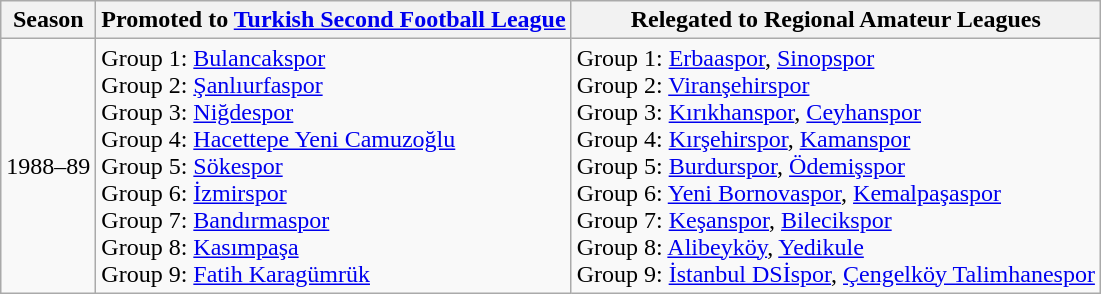<table class="wikitable">
<tr>
<th>Season</th>
<th>Promoted to <a href='#'>Turkish Second Football League</a></th>
<th>Relegated to Regional Amateur Leagues</th>
</tr>
<tr>
<td>1988–89</td>
<td>Group 1: <a href='#'>Bulancakspor</a><br>Group 2: <a href='#'>Şanlıurfaspor</a><br> Group 3: <a href='#'>Niğdespor</a><br>Group 4: <a href='#'>Hacettepe Yeni Camuzoğlu</a><br>Group 5: <a href='#'>Sökespor</a><br>Group 6: <a href='#'>İzmirspor</a><br>Group 7: <a href='#'>Bandırmaspor</a><br>Group 8: <a href='#'>Kasımpaşa</a><br>Group 9: <a href='#'>Fatih Karagümrük</a></td>
<td>Group 1: <a href='#'>Erbaaspor</a>, <a href='#'>Sinopspor</a><br> Group 2: <a href='#'>Viranşehirspor</a><br>Group 3: <a href='#'>Kırıkhanspor</a>, <a href='#'>Ceyhanspor</a><br>Group 4: <a href='#'>Kırşehirspor</a>, <a href='#'>Kamanspor</a><br>Group 5: <a href='#'>Burdurspor</a>, <a href='#'>Ödemişspor</a><br>Group 6: <a href='#'>Yeni Bornovaspor</a>, <a href='#'>Kemalpaşaspor</a><br>Group 7: <a href='#'>Keşanspor</a>, <a href='#'>Bilecikspor</a><br>Group 8: <a href='#'>Alibeyköy</a>, <a href='#'>Yedikule</a><br>Group 9: <a href='#'>İstanbul DSİspor</a>, <a href='#'>Çengelköy Talimhanespor</a></td>
</tr>
</table>
